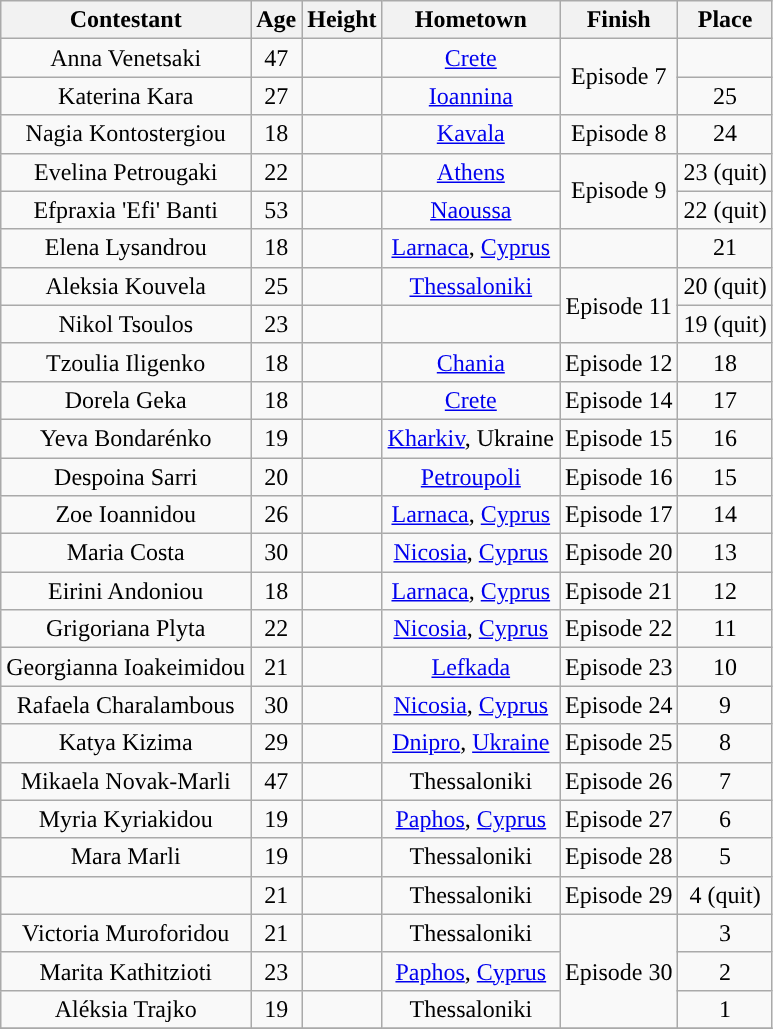<table class="wikitable sortable" style="text-align:center;">
<tr>
<th>Contestant</th>
<th>Age</th>
<th>Height</th>
<th>Hometown</th>
<th>Finish</th>
<th>Place</th>
</tr>
<tr>
<td>Anna Venetsaki</td>
<td>47</td>
<td></td>
<td><a href='#'>Crete</a></td>
<td rowspan="2">Episode 7</td>
<td></td>
</tr>
<tr>
<td>Katerina Kara</td>
<td>27</td>
<td></td>
<td><a href='#'>Ioannina</a></td>
<td>25</td>
</tr>
<tr>
<td>Nagia Kontostergiou</td>
<td>18</td>
<td></td>
<td><a href='#'>Kavala</a></td>
<td>Episode 8</td>
<td>24</td>
</tr>
<tr>
<td>Evelina Petrougaki</td>
<td>22</td>
<td></td>
<td><a href='#'>Athens</a></td>
<td rowspan="2">Episode 9</td>
<td>23 (quit)</td>
</tr>
<tr>
<td>Efpraxia 'Efi' Banti</td>
<td>53</td>
<td></td>
<td><a href='#'>Naoussa</a></td>
<td>22 (quit)</td>
</tr>
<tr>
<td>Elena Lysandrou</td>
<td>18</td>
<td></td>
<td><a href='#'>Larnaca</a>, <a href='#'>Cyprus</a></td>
<td></td>
<td>21</td>
</tr>
<tr>
<td>Aleksia Kouvela</td>
<td>25</td>
<td></td>
<td><a href='#'>Thessaloniki</a></td>
<td rowspan="2">Episode 11</td>
<td>20 (quit)</td>
</tr>
<tr>
<td>Nikol Tsoulos</td>
<td>23</td>
<td></td>
<td></td>
<td>19 (quit)</td>
</tr>
<tr>
<td>Tzoulia Iligenko</td>
<td>18</td>
<td></td>
<td><a href='#'>Chania</a></td>
<td>Episode 12</td>
<td>18</td>
</tr>
<tr>
<td>Dorela Geka</td>
<td>18</td>
<td></td>
<td><a href='#'>Crete</a></td>
<td>Episode 14</td>
<td>17</td>
</tr>
<tr>
<td>Yeva Bondarénko</td>
<td>19</td>
<td></td>
<td><a href='#'>Kharkiv</a>, Ukraine</td>
<td>Episode 15</td>
<td>16</td>
</tr>
<tr>
<td>Despoina Sarri</td>
<td>20</td>
<td></td>
<td><a href='#'>Petroupoli</a></td>
<td>Episode 16</td>
<td>15</td>
</tr>
<tr>
<td>Zoe Ioannidou</td>
<td>26</td>
<td></td>
<td><a href='#'>Larnaca</a>, <a href='#'>Cyprus</a></td>
<td>Episode 17</td>
<td>14</td>
</tr>
<tr>
<td>Maria Costa</td>
<td>30</td>
<td></td>
<td><a href='#'>Nicosia</a>, <a href='#'>Cyprus</a></td>
<td>Episode 20</td>
<td>13</td>
</tr>
<tr>
<td>Eirini Andoniou</td>
<td>18</td>
<td></td>
<td><a href='#'>Larnaca</a>, <a href='#'>Cyprus</a></td>
<td>Episode 21</td>
<td>12</td>
</tr>
<tr>
<td>Grigoriana Plyta</td>
<td>22</td>
<td></td>
<td><a href='#'>Nicosia</a>, <a href='#'>Cyprus</a></td>
<td>Episode 22</td>
<td>11</td>
</tr>
<tr>
<td>Georgianna Ioakeimidou</td>
<td>21</td>
<td></td>
<td><a href='#'>Lefkada</a></td>
<td>Episode 23</td>
<td>10</td>
</tr>
<tr>
<td>Rafaela Charalambous</td>
<td>30</td>
<td></td>
<td><a href='#'>Nicosia</a>, <a href='#'>Cyprus</a></td>
<td>Episode 24</td>
<td>9</td>
</tr>
<tr>
<td>Katya Kizima</td>
<td>29</td>
<td></td>
<td><a href='#'>Dnipro</a>, <a href='#'>Ukraine</a></td>
<td>Episode 25</td>
<td>8</td>
</tr>
<tr>
<td>Mikaela Novak-Marli</td>
<td>47</td>
<td></td>
<td>Thessaloniki</td>
<td>Episode 26</td>
<td>7</td>
</tr>
<tr>
<td>Myria Kyriakidou</td>
<td>19</td>
<td></td>
<td><a href='#'>Paphos</a>, <a href='#'>Cyprus</a></td>
<td>Episode 27</td>
<td>6</td>
</tr>
<tr>
<td>Mara Marli</td>
<td>19</td>
<td></td>
<td>Thessaloniki</td>
<td>Episode 28</td>
<td>5</td>
</tr>
<tr>
<td></td>
<td>21</td>
<td></td>
<td>Thessaloniki</td>
<td>Episode 29</td>
<td>4 (quit)</td>
</tr>
<tr>
<td>Victoria Muroforidou</td>
<td>21</td>
<td></td>
<td>Thessaloniki</td>
<td rowspan="3">Episode 30</td>
<td>3</td>
</tr>
<tr>
<td>Marita Kathitzioti</td>
<td>23</td>
<td></td>
<td><a href='#'>Paphos</a>, <a href='#'>Cyprus</a></td>
<td>2</td>
</tr>
<tr>
<td>Aléksia Trajko</td>
<td>19</td>
<td></td>
<td>Thessaloniki</td>
<td>1</td>
</tr>
<tr>
</tr>
</table>
